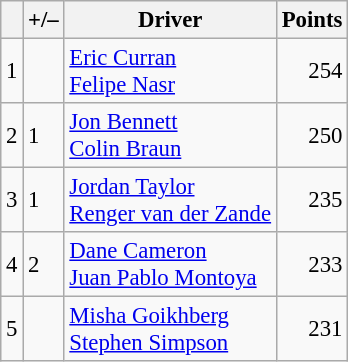<table class="wikitable" style="font-size: 95%;">
<tr>
<th scope="col"></th>
<th scope="col">+/–</th>
<th scope="col">Driver</th>
<th scope="col">Points</th>
</tr>
<tr>
<td align=center>1</td>
<td align="left"></td>
<td> <a href='#'>Eric Curran</a><br> <a href='#'>Felipe Nasr</a></td>
<td align=right>254</td>
</tr>
<tr>
<td align=center>2</td>
<td align="left"> 1</td>
<td> <a href='#'>Jon Bennett</a><br> <a href='#'>Colin Braun</a></td>
<td align=right>250</td>
</tr>
<tr>
<td align=center>3</td>
<td align="left"> 1</td>
<td> <a href='#'>Jordan Taylor</a><br> <a href='#'>Renger van der Zande</a></td>
<td align=right>235</td>
</tr>
<tr>
<td align=center>4</td>
<td align="left"> 2</td>
<td> <a href='#'>Dane Cameron</a><br> <a href='#'>Juan Pablo Montoya</a></td>
<td align=right>233</td>
</tr>
<tr>
<td align=center>5</td>
<td align="left"></td>
<td> <a href='#'>Misha Goikhberg</a><br> <a href='#'>Stephen Simpson</a></td>
<td align=right>231</td>
</tr>
</table>
